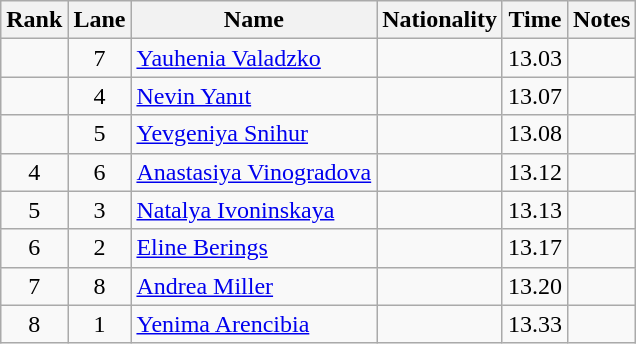<table class="wikitable sortable" style="text-align:center">
<tr>
<th>Rank</th>
<th>Lane</th>
<th>Name</th>
<th>Nationality</th>
<th>Time</th>
<th>Notes</th>
</tr>
<tr>
<td></td>
<td>7</td>
<td align=left><a href='#'>Yauhenia Valadzko</a></td>
<td align=left></td>
<td>13.03</td>
<td></td>
</tr>
<tr>
<td></td>
<td>4</td>
<td align=left><a href='#'>Nevin Yanıt</a></td>
<td align=left></td>
<td>13.07</td>
<td></td>
</tr>
<tr>
<td></td>
<td>5</td>
<td align=left><a href='#'>Yevgeniya Snihur</a></td>
<td align=left></td>
<td>13.08</td>
<td></td>
</tr>
<tr>
<td>4</td>
<td>6</td>
<td align=left><a href='#'>Anastasiya Vinogradova</a></td>
<td align=left></td>
<td>13.12</td>
<td></td>
</tr>
<tr>
<td>5</td>
<td>3</td>
<td align=left><a href='#'>Natalya Ivoninskaya</a></td>
<td align=left></td>
<td>13.13</td>
<td></td>
</tr>
<tr>
<td>6</td>
<td>2</td>
<td align=left><a href='#'>Eline Berings</a></td>
<td align=left></td>
<td>13.17</td>
<td></td>
</tr>
<tr>
<td>7</td>
<td>8</td>
<td align=left><a href='#'>Andrea Miller</a></td>
<td align=left></td>
<td>13.20</td>
<td></td>
</tr>
<tr>
<td>8</td>
<td>1</td>
<td align=left><a href='#'>Yenima Arencibia</a></td>
<td align=left></td>
<td>13.33</td>
<td></td>
</tr>
</table>
